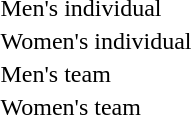<table>
<tr>
<td>Men's individual</td>
<td></td>
<td></td>
<td></td>
</tr>
<tr>
<td>Women's individual</td>
<td></td>
<td></td>
<td></td>
</tr>
<tr>
<td>Men's team</td>
<td></td>
<td></td>
<td></td>
</tr>
<tr>
<td>Women's team</td>
<td></td>
<td></td>
<td></td>
</tr>
<tr>
</tr>
</table>
